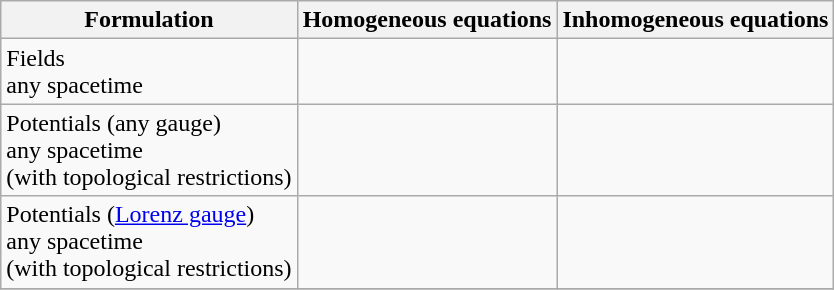<table class="wikitable">
<tr>
<th scope="column">Formulation</th>
<th scope="column">Homogeneous equations</th>
<th scope="column">Inhomogeneous equations</th>
</tr>
<tr>
<td>Fields<br> any spacetime</td>
<td><br></td>
<td></td>
</tr>
<tr>
<td>Potentials (any gauge)<br> any spacetime<br>  (with topological restrictions)</td>
<td></td>
<td></td>
</tr>
<tr>
<td>Potentials (<a href='#'>Lorenz gauge</a>)<br> any spacetime<br>  (with topological restrictions)</td>
<td><br></td>
<td></td>
</tr>
<tr>
</tr>
</table>
